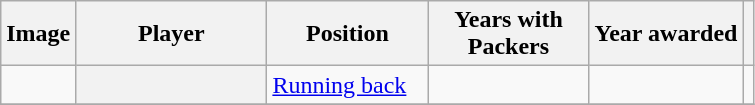<table class="wikitable sortable" style="text-align: center;">
<tr>
<th scope="col" class="unsortable">Image</th>
<th scope="col" width=120px>Player</th>
<th scope="col" width=100px>Position</th>
<th scope="col" width=100px>Years with Packers</th>
<th scope="col">Year awarded</th>
<th scope="col" class="unsortable"></th>
</tr>
<tr>
<td></td>
<th scope="row" style="text-align: left;"></th>
<td style="text-align: left;"><a href='#'>Running back</a></td>
<td></td>
<td> </td>
<td></td>
</tr>
<tr>
</tr>
</table>
